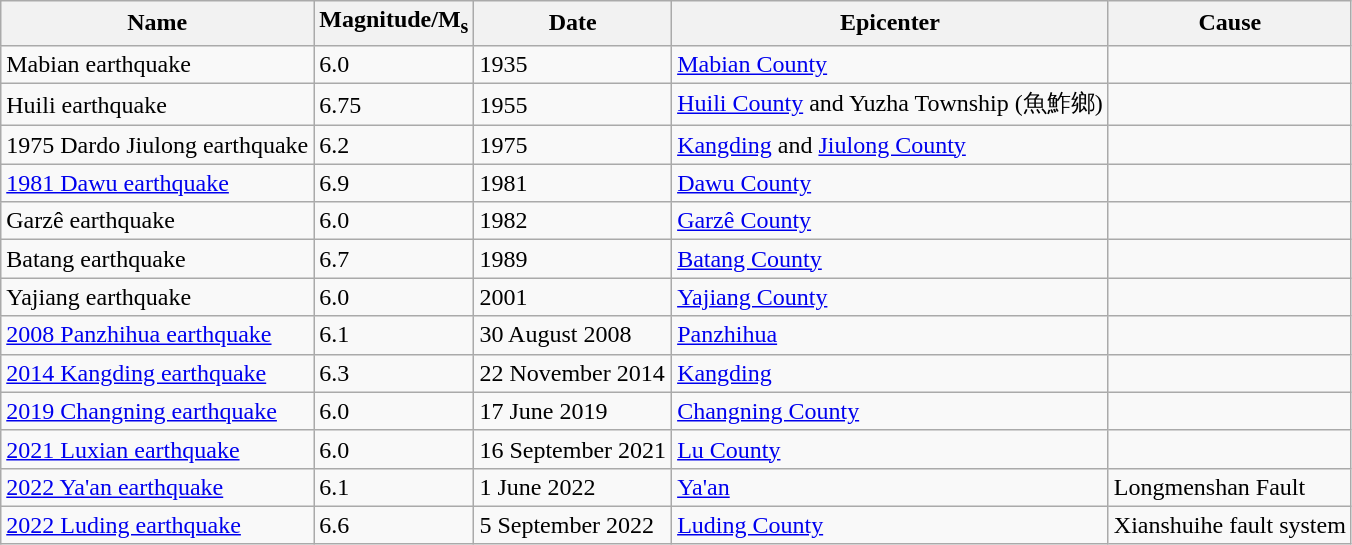<table class="wikitable">
<tr>
<th>Name</th>
<th>Magnitude/M<sub>s</sub></th>
<th>Date</th>
<th>Epicenter</th>
<th>Cause</th>
</tr>
<tr>
<td>Mabian earthquake</td>
<td>6.0</td>
<td>1935</td>
<td><a href='#'>Mabian County</a></td>
<td></td>
</tr>
<tr>
<td>Huili earthquake</td>
<td>6.75</td>
<td>1955</td>
<td><a href='#'>Huili County</a> and Yuzha Township (魚鮓鄉)</td>
<td></td>
</tr>
<tr>
<td>1975 Dardo Jiulong earthquake</td>
<td>6.2</td>
<td>1975</td>
<td><a href='#'>Kangding</a> and <a href='#'>Jiulong County</a></td>
<td></td>
</tr>
<tr>
<td><a href='#'>1981 Dawu earthquake</a></td>
<td>6.9</td>
<td>1981</td>
<td><a href='#'>Dawu County</a></td>
<td></td>
</tr>
<tr>
<td>Garzê earthquake</td>
<td>6.0</td>
<td>1982</td>
<td><a href='#'>Garzê County</a></td>
<td></td>
</tr>
<tr>
<td>Batang earthquake</td>
<td>6.7</td>
<td>1989</td>
<td><a href='#'>Batang County</a></td>
<td></td>
</tr>
<tr>
<td>Yajiang earthquake</td>
<td>6.0</td>
<td>2001</td>
<td><a href='#'>Yajiang County</a></td>
<td></td>
</tr>
<tr>
<td><a href='#'>2008 Panzhihua earthquake</a></td>
<td>6.1</td>
<td>30 August 2008</td>
<td><a href='#'>Panzhihua</a></td>
<td></td>
</tr>
<tr>
<td><a href='#'>2014 Kangding earthquake</a></td>
<td>6.3</td>
<td>22 November 2014</td>
<td><a href='#'>Kangding</a></td>
<td></td>
</tr>
<tr>
<td><a href='#'>2019 Changning earthquake</a></td>
<td>6.0</td>
<td>17 June 2019</td>
<td><a href='#'>Changning County</a></td>
<td></td>
</tr>
<tr>
<td><a href='#'>2021 Luxian earthquake</a></td>
<td>6.0</td>
<td>16 September 2021</td>
<td><a href='#'>Lu County</a></td>
<td></td>
</tr>
<tr>
<td><a href='#'>2022 Ya'an earthquake</a></td>
<td>6.1</td>
<td>1 June 2022</td>
<td><a href='#'>Ya'an</a></td>
<td>Longmenshan Fault</td>
</tr>
<tr>
<td><a href='#'>2022 Luding earthquake</a></td>
<td>6.6</td>
<td>5 September 2022</td>
<td><a href='#'>Luding County</a></td>
<td>Xianshuihe fault system</td>
</tr>
</table>
